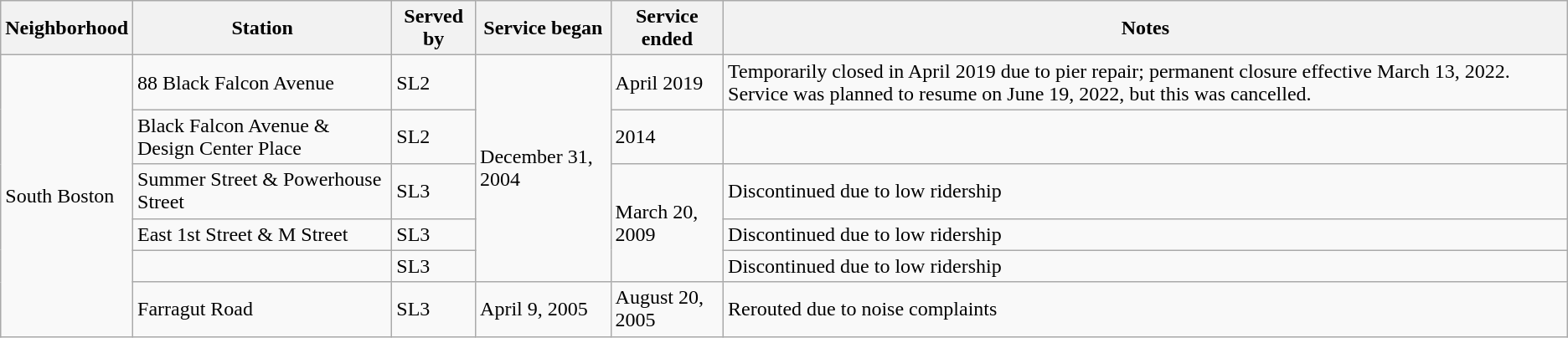<table class="wikitable">
<tr>
<th>Neighborhood</th>
<th>Station</th>
<th>Served by</th>
<th>Service began</th>
<th>Service ended</th>
<th>Notes</th>
</tr>
<tr>
<td rowspan=6>South Boston</td>
<td>88 Black Falcon Avenue</td>
<td>SL2</td>
<td rowspan=5>December 31, 2004</td>
<td>April 2019</td>
<td>Temporarily closed in April 2019 due to pier repair; permanent closure effective March 13, 2022. Service was planned to resume on June 19, 2022, but this was cancelled.</td>
</tr>
<tr>
<td>Black Falcon Avenue & Design Center Place</td>
<td>SL2</td>
<td>2014</td>
<td></td>
</tr>
<tr>
<td>Summer Street & Powerhouse Street</td>
<td>SL3</td>
<td rowspan=3>March 20, 2009</td>
<td>Discontinued due to low ridership</td>
</tr>
<tr>
<td>East 1st Street & M Street</td>
<td>SL3</td>
<td>Discontinued due to low ridership</td>
</tr>
<tr>
<td></td>
<td>SL3</td>
<td>Discontinued due to low ridership</td>
</tr>
<tr>
<td>Farragut Road</td>
<td>SL3</td>
<td>April 9, 2005</td>
<td>August 20, 2005</td>
<td>Rerouted due to noise complaints</td>
</tr>
</table>
